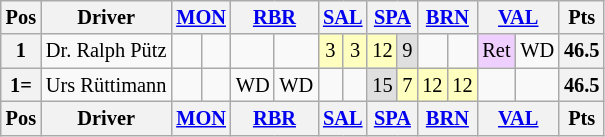<table class="wikitable" style="font-size: 85%; text-align:center">
<tr>
<th valign=middle>Pos</th>
<th valign=middle>Driver</th>
<th colspan=2><a href='#'>MON</a><br></th>
<th colspan=2><a href='#'>RBR</a><br></th>
<th colspan=2><a href='#'>SAL</a><br></th>
<th colspan=2><a href='#'>SPA</a><br></th>
<th colspan=2><a href='#'>BRN</a><br></th>
<th colspan=2><a href='#'>VAL</a><br></th>
<th valign="middle">Pts</th>
</tr>
<tr>
<th>1</th>
<td align=left> Dr. Ralph Pütz</td>
<td></td>
<td></td>
<td></td>
<td></td>
<td style="background:#FFFFBF">3</td>
<td style="background:#FFFFBF">3</td>
<td style="background:#FFFFBF">12</td>
<td style="background:#dfdfdf">9</td>
<td></td>
<td></td>
<td style="background:#efcfff">Ret</td>
<td>WD</td>
<th>46.5</th>
</tr>
<tr>
<th>1=</th>
<td align=left> Urs Rüttimann</td>
<td></td>
<td></td>
<td>WD</td>
<td>WD</td>
<td></td>
<td></td>
<td style="background:#dfdfdf">15</td>
<td style="background:#FFFFBF">7</td>
<td style="background:#FFFFBF">12</td>
<td style="background:#FFFFBF">12</td>
<td></td>
<td></td>
<th>46.5</th>
</tr>
<tr valign="top">
<th valign=middle>Pos</th>
<th valign=middle>Driver</th>
<th colspan=2><a href='#'>MON</a></th>
<th colspan=2><a href='#'>RBR</a></th>
<th colspan=2><a href='#'>SAL</a></th>
<th colspan=2><a href='#'>SPA</a></th>
<th colspan=2><a href='#'>BRN</a></th>
<th colspan=2><a href='#'>VAL</a></th>
<th valign="middle">Pts</th>
</tr>
</table>
